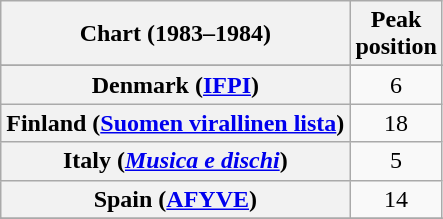<table class="wikitable sortable plainrowheaders" style="text-align:center">
<tr>
<th scope="col">Chart (1983–1984)</th>
<th scope="col">Peak<br>position</th>
</tr>
<tr>
</tr>
<tr>
<th scope="row">Denmark (<a href='#'>IFPI</a>)</th>
<td>6</td>
</tr>
<tr>
<th scope="row">Finland (<a href='#'>Suomen virallinen lista</a>)</th>
<td>18</td>
</tr>
<tr>
<th scope="row">Italy (<em><a href='#'>Musica e dischi</a></em>)</th>
<td>5</td>
</tr>
<tr>
<th scope="row">Spain (<a href='#'>AFYVE</a>)</th>
<td>14</td>
</tr>
<tr>
</tr>
<tr>
</tr>
<tr>
</tr>
</table>
